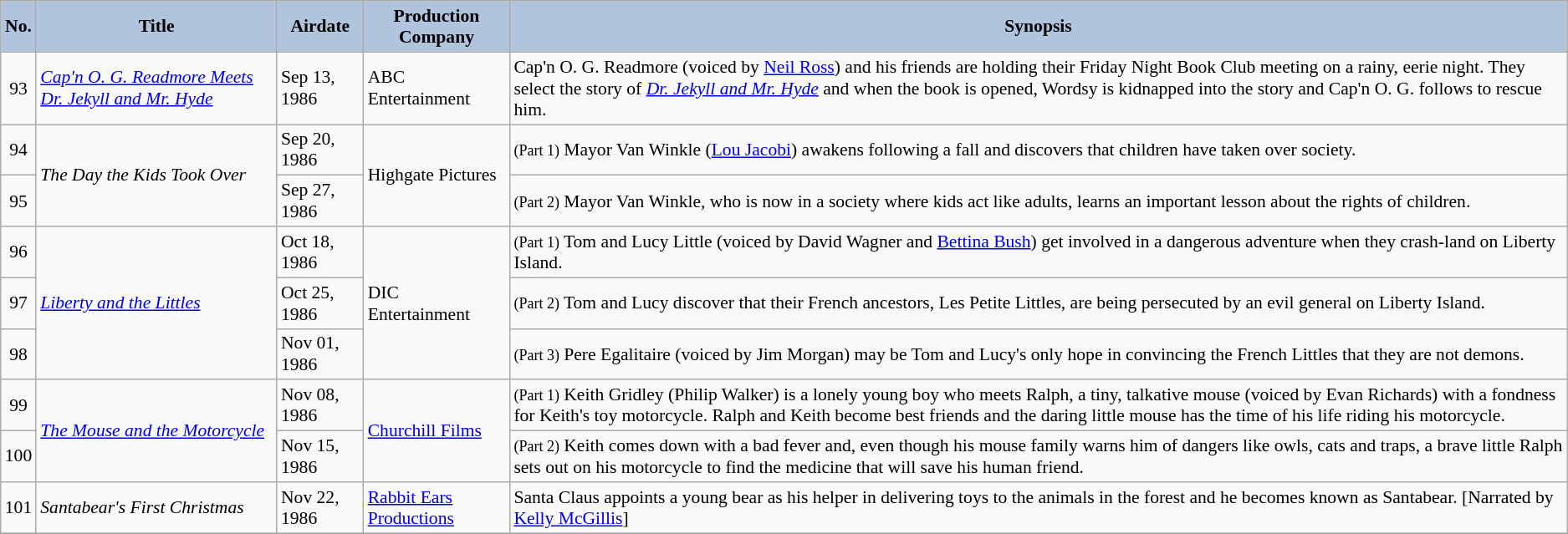<table class="wikitable" style="font-size:90%;">
<tr>
<th style="background:#B0C4DE;">No.</th>
<th style="background:#B0C4DE;">Title</th>
<th style="background:#B0C4DE;">Airdate</th>
<th style="background:#B0C4DE;">Production Company</th>
<th style="background:#B0C4DE;">Synopsis</th>
</tr>
<tr>
<td align="center">93</td>
<td><em><a href='#'>Cap'n O. G. Readmore Meets Dr. Jekyll and Mr. Hyde</a></em></td>
<td>Sep 13, 1986</td>
<td>ABC Entertainment</td>
<td>Cap'n O. G. Readmore (voiced by <a href='#'>Neil Ross</a>) and his friends are holding their Friday Night Book Club meeting on a rainy, eerie night. They select the story of <em><a href='#'>Dr. Jekyll and Mr. Hyde</a></em> and when the book is opened, Wordsy is kidnapped into the story and Cap'n O. G. follows to rescue him.</td>
</tr>
<tr>
<td align="center">94</td>
<td rowspan="2"><em>The Day the Kids Took Over</em></td>
<td>Sep 20, 1986</td>
<td rowspan=2>Highgate Pictures</td>
<td><small>(Part 1)</small> Mayor Van Winkle (<a href='#'>Lou Jacobi</a>) awakens following a fall and discovers that children have taken over society.</td>
</tr>
<tr>
<td align="center">95</td>
<td>Sep 27, 1986</td>
<td><small>(Part 2)</small> Mayor Van Winkle, who is now in a society where kids act like adults, learns an important lesson about the rights of children.</td>
</tr>
<tr>
<td align="center">96</td>
<td rowspan="3"><em><a href='#'>Liberty and the Littles</a></em></td>
<td>Oct 18, 1986</td>
<td rowspan=3>DIC Entertainment</td>
<td><small>(Part 1)</small> Tom and Lucy Little (voiced by David Wagner and <a href='#'>Bettina Bush</a>) get involved in a dangerous adventure when they crash-land on Liberty Island.</td>
</tr>
<tr>
<td align="center">97</td>
<td>Oct 25, 1986</td>
<td><small>(Part 2)</small> Tom and Lucy discover that their French ancestors, Les Petite Littles, are being persecuted by an evil general on Liberty Island.</td>
</tr>
<tr>
<td align="center">98</td>
<td>Nov 01, 1986</td>
<td><small>(Part 3)</small> Pere Egalitaire (voiced by Jim Morgan) may be Tom and Lucy's only hope in convincing the French Littles that they are not demons.</td>
</tr>
<tr>
<td align="center">99</td>
<td rowspan="2"><em><a href='#'>The Mouse and the Motorcycle</a></em></td>
<td>Nov 08, 1986</td>
<td rowspan=2><a href='#'>Churchill Films</a></td>
<td><small>(Part 1)</small> Keith Gridley (Philip Walker) is a lonely young boy who meets Ralph, a tiny, talkative mouse (voiced by Evan Richards) with a fondness for Keith's toy motorcycle. Ralph and Keith become best friends and the daring little mouse has the time of his life riding his motorcycle.</td>
</tr>
<tr>
<td align="center">100</td>
<td>Nov 15, 1986</td>
<td><small>(Part 2)</small> Keith comes down with a bad fever and, even though his mouse family warns him of dangers like owls, cats and traps, a brave little Ralph sets out on his motorcycle to find the medicine that will save his human friend.</td>
</tr>
<tr>
<td align="center">101</td>
<td><em>Santabear's First Christmas</em></td>
<td>Nov 22, 1986</td>
<td><a href='#'>Rabbit Ears Productions</a></td>
<td>Santa Claus appoints a young bear as his helper in delivering toys to the animals in the forest and he becomes known as Santabear. [Narrated by <a href='#'>Kelly McGillis</a>]</td>
</tr>
<tr>
</tr>
</table>
